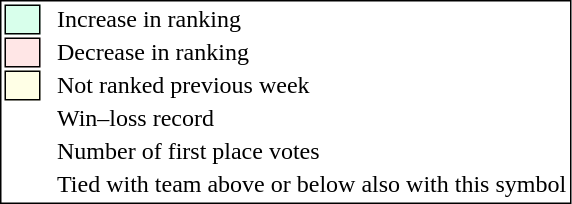<table style="border:1px solid black;">
<tr>
<td style="background:#D8FFEB; width:20px; border:1px solid black;"></td>
<td> </td>
<td>Increase in ranking</td>
</tr>
<tr>
<td style="background:#FFE6E6; width:20px; border:1px solid black;"></td>
<td> </td>
<td>Decrease in ranking</td>
</tr>
<tr>
<td style="background:#FFFFE6; width:20px; border:1px solid black;"></td>
<td> </td>
<td>Not ranked previous week</td>
</tr>
<tr>
<td></td>
<td> </td>
<td>Win–loss record</td>
</tr>
<tr>
<td></td>
<td> </td>
<td>Number of first place votes</td>
</tr>
<tr>
<td></td>
<td></td>
<td>Tied with team above or below also with this symbol</td>
</tr>
</table>
